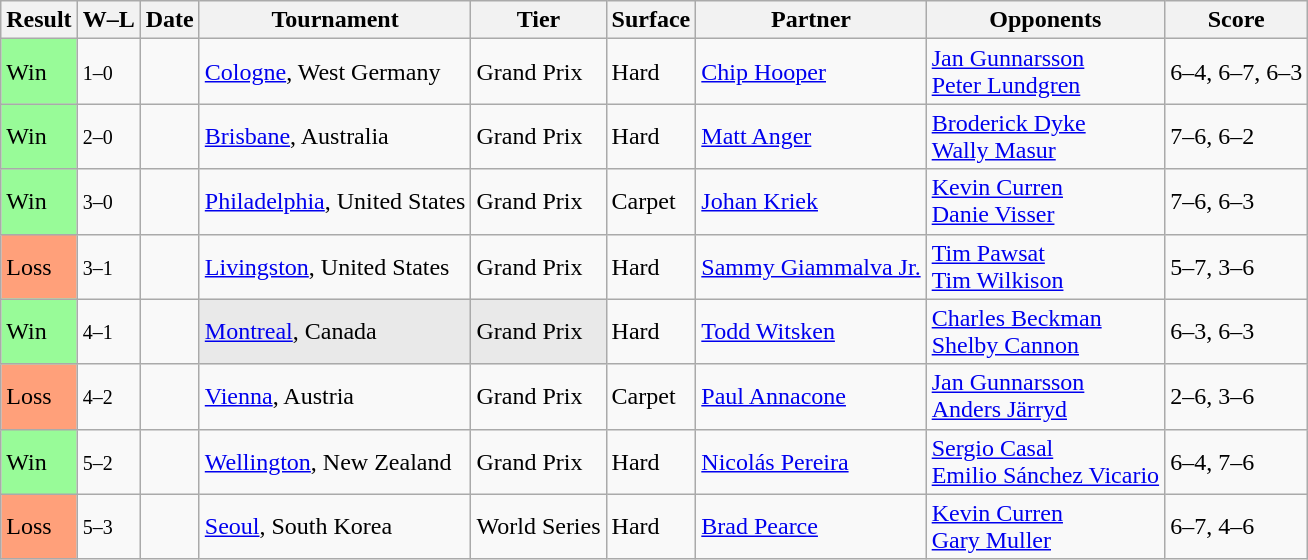<table class="sortable wikitable">
<tr>
<th>Result</th>
<th class="unsortable">W–L</th>
<th>Date</th>
<th>Tournament</th>
<th>Tier</th>
<th>Surface</th>
<th>Partner</th>
<th>Opponents</th>
<th class="unsortable">Score</th>
</tr>
<tr>
<td style="background:#98fb98;">Win</td>
<td><small>1–0</small></td>
<td><a href='#'></a></td>
<td><a href='#'>Cologne</a>, West Germany</td>
<td>Grand Prix</td>
<td>Hard</td>
<td> <a href='#'>Chip Hooper</a></td>
<td> <a href='#'>Jan Gunnarsson</a> <br>  <a href='#'>Peter Lundgren</a></td>
<td>6–4, 6–7, 6–3</td>
</tr>
<tr>
<td style="background:#98fb98;">Win</td>
<td><small>2–0</small></td>
<td><a href='#'></a></td>
<td><a href='#'>Brisbane</a>, Australia</td>
<td>Grand Prix</td>
<td>Hard</td>
<td> <a href='#'>Matt Anger</a></td>
<td> <a href='#'>Broderick Dyke</a> <br>  <a href='#'>Wally Masur</a></td>
<td>7–6, 6–2</td>
</tr>
<tr>
<td style="background:#98fb98;">Win</td>
<td><small>3–0</small></td>
<td><a href='#'></a></td>
<td><a href='#'>Philadelphia</a>, United States</td>
<td>Grand Prix</td>
<td>Carpet</td>
<td> <a href='#'>Johan Kriek</a></td>
<td> <a href='#'>Kevin Curren</a> <br>  <a href='#'>Danie Visser</a></td>
<td>7–6, 6–3</td>
</tr>
<tr>
<td style="background:#ffa07a;">Loss</td>
<td><small>3–1</small></td>
<td><a href='#'></a></td>
<td><a href='#'>Livingston</a>, United States</td>
<td>Grand Prix</td>
<td>Hard</td>
<td> <a href='#'>Sammy Giammalva Jr.</a></td>
<td> <a href='#'>Tim Pawsat</a> <br>  <a href='#'>Tim Wilkison</a></td>
<td>5–7, 3–6</td>
</tr>
<tr>
<td style="background:#98fb98;">Win</td>
<td><small>4–1</small></td>
<td><a href='#'></a></td>
<td style="background:#e9e9e9;"><a href='#'>Montreal</a>, Canada</td>
<td style="background:#e9e9e9;">Grand Prix</td>
<td>Hard</td>
<td> <a href='#'>Todd Witsken</a></td>
<td> <a href='#'>Charles Beckman</a> <br>  <a href='#'>Shelby Cannon</a></td>
<td>6–3, 6–3</td>
</tr>
<tr>
<td style="background:#ffa07a;">Loss</td>
<td><small>4–2</small></td>
<td><a href='#'></a></td>
<td><a href='#'>Vienna</a>, Austria</td>
<td>Grand Prix</td>
<td>Carpet</td>
<td> <a href='#'>Paul Annacone</a></td>
<td> <a href='#'>Jan Gunnarsson</a> <br>  <a href='#'>Anders Järryd</a></td>
<td>2–6, 3–6</td>
</tr>
<tr>
<td style="background:#98fb98;">Win</td>
<td><small>5–2</small></td>
<td><a href='#'></a></td>
<td><a href='#'>Wellington</a>, New Zealand</td>
<td>Grand Prix</td>
<td>Hard</td>
<td> <a href='#'>Nicolás Pereira</a></td>
<td> <a href='#'>Sergio Casal</a> <br>  <a href='#'>Emilio Sánchez Vicario</a></td>
<td>6–4, 7–6</td>
</tr>
<tr>
<td style="background:#ffa07a;">Loss</td>
<td><small>5–3</small></td>
<td><a href='#'></a></td>
<td><a href='#'>Seoul</a>, South Korea</td>
<td>World Series</td>
<td>Hard</td>
<td> <a href='#'>Brad Pearce</a></td>
<td> <a href='#'>Kevin Curren</a> <br>  <a href='#'>Gary Muller</a></td>
<td>6–7, 4–6</td>
</tr>
</table>
